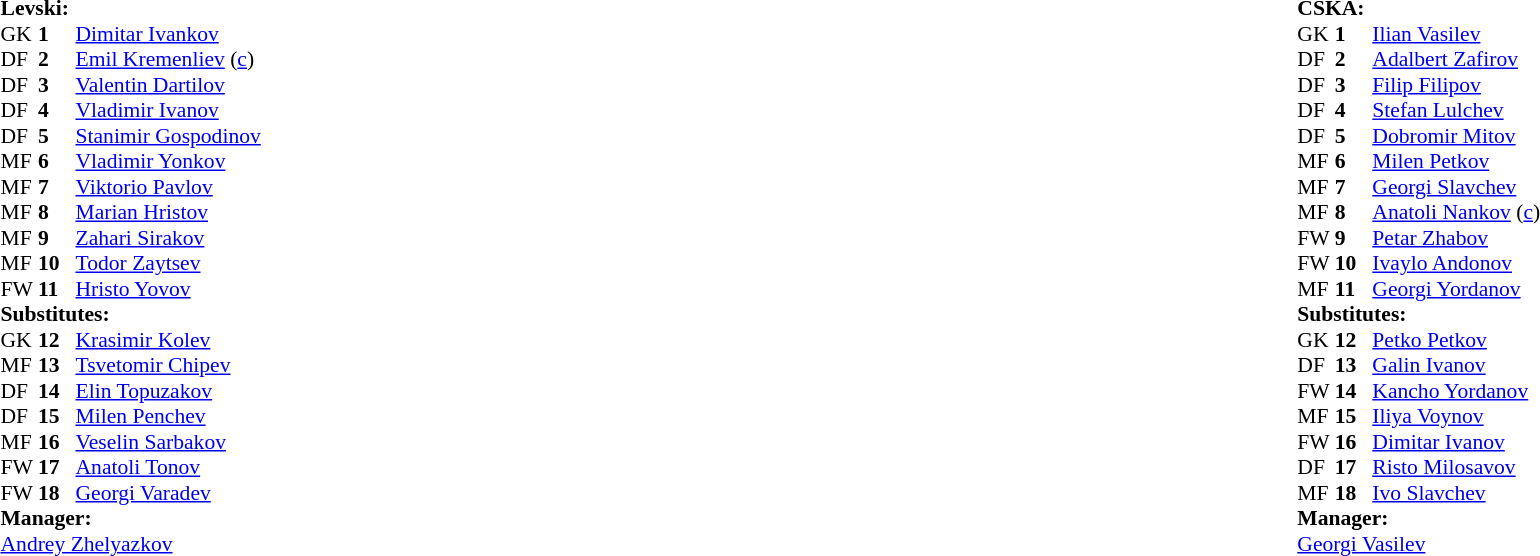<table width="100%">
<tr>
<td valign="top" width="50%"><br><table style="font-size: 90%" cellspacing="0" cellpadding="0">
<tr>
<td colspan="4"><strong>Levski:</strong></td>
</tr>
<tr>
<th width=25></th>
<th width=25></th>
</tr>
<tr>
<td>GK</td>
<td><strong>1</strong></td>
<td> <a href='#'>Dimitar Ivankov</a></td>
</tr>
<tr>
<td>DF</td>
<td><strong>2</strong></td>
<td> <a href='#'>Emil Kremenliev</a> (<a href='#'>c</a>)</td>
</tr>
<tr>
<td>DF</td>
<td><strong>3</strong></td>
<td> <a href='#'>Valentin Dartilov</a></td>
</tr>
<tr>
<td>DF</td>
<td><strong>4</strong></td>
<td> <a href='#'>Vladimir Ivanov</a> </td>
</tr>
<tr>
<td>DF</td>
<td><strong>5</strong></td>
<td> <a href='#'>Stanimir Gospodinov</a></td>
</tr>
<tr>
<td>MF</td>
<td><strong>6</strong></td>
<td> <a href='#'>Vladimir Yonkov</a></td>
</tr>
<tr>
<td>MF</td>
<td><strong>7</strong></td>
<td> <a href='#'>Viktorio Pavlov</a></td>
</tr>
<tr>
<td>MF</td>
<td><strong>8</strong></td>
<td> <a href='#'>Marian Hristov</a></td>
</tr>
<tr>
<td>MF</td>
<td><strong>9</strong></td>
<td> <a href='#'>Zahari Sirakov</a></td>
</tr>
<tr>
<td>MF</td>
<td><strong>10</strong></td>
<td> <a href='#'>Todor Zaytsev</a></td>
<td></td>
<td></td>
</tr>
<tr>
<td>FW</td>
<td><strong>11</strong></td>
<td> <a href='#'>Hristo Yovov</a></td>
</tr>
<tr>
<td colspan=4><strong>Substitutes:</strong></td>
</tr>
<tr>
<td>GK</td>
<td><strong>12</strong></td>
<td> <a href='#'>Krasimir Kolev</a></td>
</tr>
<tr>
<td>MF</td>
<td><strong>13</strong></td>
<td> <a href='#'>Tsvetomir Chipev</a></td>
</tr>
<tr>
<td>DF</td>
<td><strong>14</strong></td>
<td> <a href='#'>Elin Topuzakov</a></td>
</tr>
<tr>
<td>DF</td>
<td><strong>15</strong></td>
<td> <a href='#'>Milen Penchev</a></td>
</tr>
<tr>
<td>MF</td>
<td><strong>16</strong></td>
<td> <a href='#'>Veselin Sarbakov</a></td>
</tr>
<tr>
<td>FW</td>
<td><strong>17</strong></td>
<td> <a href='#'>Anatoli Tonov</a> </td>
<td></td>
<td></td>
</tr>
<tr>
<td>FW</td>
<td><strong>18</strong></td>
<td> <a href='#'>Georgi Varadev</a></td>
</tr>
<tr>
<td colspan=3><strong>Manager:</strong></td>
</tr>
<tr>
<td colspan=4> <a href='#'>Andrey Zhelyazkov</a></td>
</tr>
<tr>
</tr>
</table>
</td>
<td></td>
<td valign="top" width="50%"><br><table style="font-size: 90%" cellspacing="0" cellpadding="0" align=center>
<tr>
<td colspan="4"><strong>CSKA:</strong></td>
</tr>
<tr>
<th width=25></th>
<th width=25></th>
</tr>
<tr>
<td>GK</td>
<td><strong>1</strong></td>
<td> <a href='#'>Ilian Vasilev</a></td>
</tr>
<tr>
<td>DF</td>
<td><strong>2</strong></td>
<td> <a href='#'>Adalbert Zafirov</a></td>
</tr>
<tr>
<td>DF</td>
<td><strong>3</strong></td>
<td> <a href='#'>Filip Filipov</a></td>
<td></td>
<td></td>
</tr>
<tr>
<td>DF</td>
<td><strong>4</strong></td>
<td> <a href='#'>Stefan Lulchev</a> </td>
</tr>
<tr>
<td>DF</td>
<td><strong>5</strong></td>
<td> <a href='#'>Dobromir Mitov</a></td>
</tr>
<tr>
<td>MF</td>
<td><strong>6</strong></td>
<td> <a href='#'>Milen Petkov</a></td>
</tr>
<tr>
<td>MF</td>
<td><strong>7</strong></td>
<td> <a href='#'>Georgi Slavchev</a> </td>
<td></td>
<td></td>
</tr>
<tr>
<td>MF</td>
<td><strong>8</strong></td>
<td> <a href='#'>Anatoli Nankov</a> (<a href='#'>c</a>)</td>
</tr>
<tr>
<td>FW</td>
<td><strong>9</strong></td>
<td> <a href='#'>Petar Zhabov</a></td>
<td></td>
<td></td>
</tr>
<tr>
<td>FW</td>
<td><strong>10</strong></td>
<td> <a href='#'>Ivaylo Andonov</a></td>
</tr>
<tr>
<td>MF</td>
<td><strong>11</strong></td>
<td> <a href='#'>Georgi Yordanov</a></td>
</tr>
<tr>
<td colspan=4><strong>Substitutes:</strong></td>
</tr>
<tr>
<td>GK</td>
<td><strong>12</strong></td>
<td> <a href='#'>Petko Petkov</a></td>
</tr>
<tr>
<td>DF</td>
<td><strong>13</strong></td>
<td> <a href='#'>Galin Ivanov</a></td>
<td></td>
<td></td>
</tr>
<tr>
<td>FW</td>
<td><strong>14</strong></td>
<td> <a href='#'>Kancho Yordanov</a></td>
</tr>
<tr>
<td>MF</td>
<td><strong>15</strong></td>
<td> <a href='#'>Iliya Voynov</a></td>
</tr>
<tr>
<td>FW</td>
<td><strong>16</strong></td>
<td> <a href='#'>Dimitar Ivanov</a></td>
<td></td>
<td></td>
</tr>
<tr>
<td>DF</td>
<td><strong>17</strong></td>
<td> <a href='#'>Risto Milosavov</a></td>
</tr>
<tr>
<td>MF</td>
<td><strong>18</strong></td>
<td> <a href='#'>Ivo Slavchev</a></td>
<td></td>
<td></td>
</tr>
<tr>
<td colspan=3><strong>Manager:</strong></td>
</tr>
<tr>
<td colspan=4> <a href='#'>Georgi Vasilev</a></td>
</tr>
</table>
</td>
</tr>
</table>
